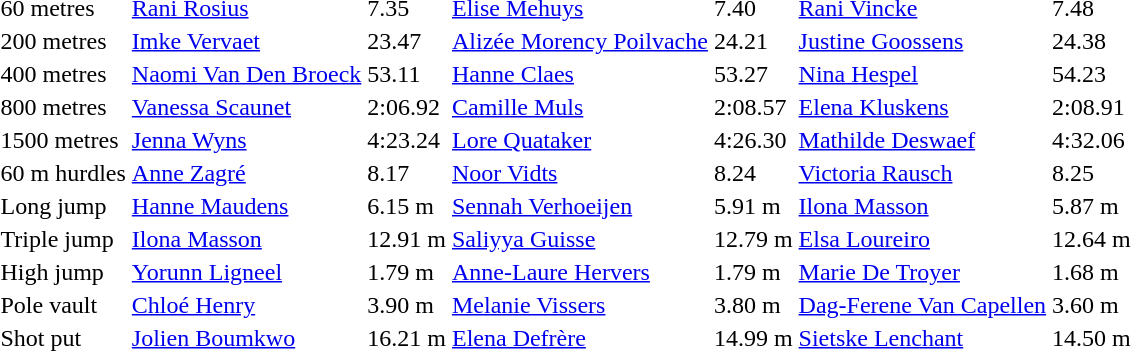<table>
<tr>
<td>60 metres</td>
<td><a href='#'>Rani Rosius</a></td>
<td>7.35</td>
<td><a href='#'>Elise Mehuys</a></td>
<td>7.40</td>
<td><a href='#'>Rani Vincke</a></td>
<td>7.48</td>
</tr>
<tr>
<td>200 metres</td>
<td><a href='#'>Imke Vervaet</a></td>
<td>23.47</td>
<td><a href='#'>Alizée Morency Poilvache</a></td>
<td>24.21</td>
<td><a href='#'>Justine Goossens</a></td>
<td>24.38</td>
</tr>
<tr>
<td>400 metres</td>
<td><a href='#'>Naomi Van Den Broeck</a></td>
<td>53.11</td>
<td><a href='#'>Hanne Claes</a></td>
<td>53.27</td>
<td><a href='#'>Nina Hespel</a></td>
<td>54.23</td>
</tr>
<tr>
<td>800 metres</td>
<td><a href='#'>Vanessa Scaunet</a></td>
<td>2:06.92</td>
<td><a href='#'>Camille Muls</a></td>
<td>2:08.57</td>
<td><a href='#'>Elena Kluskens</a></td>
<td>2:08.91</td>
</tr>
<tr>
<td>1500 metres</td>
<td><a href='#'>Jenna Wyns</a></td>
<td>4:23.24</td>
<td><a href='#'>Lore Quataker</a></td>
<td>4:26.30</td>
<td><a href='#'>Mathilde Deswaef</a></td>
<td>4:32.06</td>
</tr>
<tr>
<td>60 m hurdles</td>
<td><a href='#'>Anne Zagré</a></td>
<td>8.17</td>
<td><a href='#'>Noor Vidts</a></td>
<td>8.24</td>
<td><a href='#'>Victoria Rausch</a></td>
<td>8.25</td>
</tr>
<tr>
<td>Long jump</td>
<td><a href='#'>Hanne Maudens</a></td>
<td>6.15 m</td>
<td><a href='#'>Sennah Verhoeijen</a></td>
<td>5.91 m</td>
<td><a href='#'>Ilona Masson</a></td>
<td>5.87 m</td>
</tr>
<tr>
<td>Triple jump</td>
<td><a href='#'>Ilona Masson</a></td>
<td>12.91 m</td>
<td><a href='#'>Saliyya Guisse</a></td>
<td>12.79 m</td>
<td><a href='#'>Elsa Loureiro</a></td>
<td>12.64 m</td>
</tr>
<tr>
<td>High jump</td>
<td><a href='#'>Yorunn Ligneel</a></td>
<td>1.79 m</td>
<td><a href='#'>Anne-Laure Hervers</a></td>
<td>1.79 m</td>
<td><a href='#'>Marie De Troyer</a></td>
<td>1.68 m</td>
</tr>
<tr>
<td>Pole vault</td>
<td><a href='#'>Chloé Henry</a></td>
<td>3.90 m</td>
<td><a href='#'>Melanie Vissers</a></td>
<td>3.80 m</td>
<td><a href='#'>Dag-Ferene Van Capellen</a></td>
<td>3.60 m</td>
</tr>
<tr>
<td>Shot put</td>
<td><a href='#'>Jolien Boumkwo</a></td>
<td>16.21 m</td>
<td><a href='#'>Elena Defrère</a></td>
<td>14.99 m</td>
<td><a href='#'>Sietske Lenchant</a></td>
<td>14.50 m</td>
</tr>
</table>
